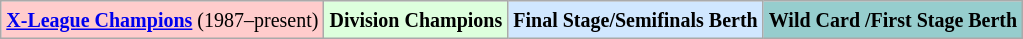<table class="wikitable">
<tr>
<td bgcolor="#FFCCCC"><small><strong><a href='#'>X-League Champions</a></strong> (1987–present)</small></td>
<td bgcolor="#DDFFDD"><small><strong>Division Champions</strong></small></td>
<td bgcolor="#D0E7FF"><small><strong>Final Stage/Semifinals Berth</strong></small></td>
<td bgcolor="#96CDCD"><small><strong>Wild Card /First Stage Berth</strong></small></td>
</tr>
</table>
